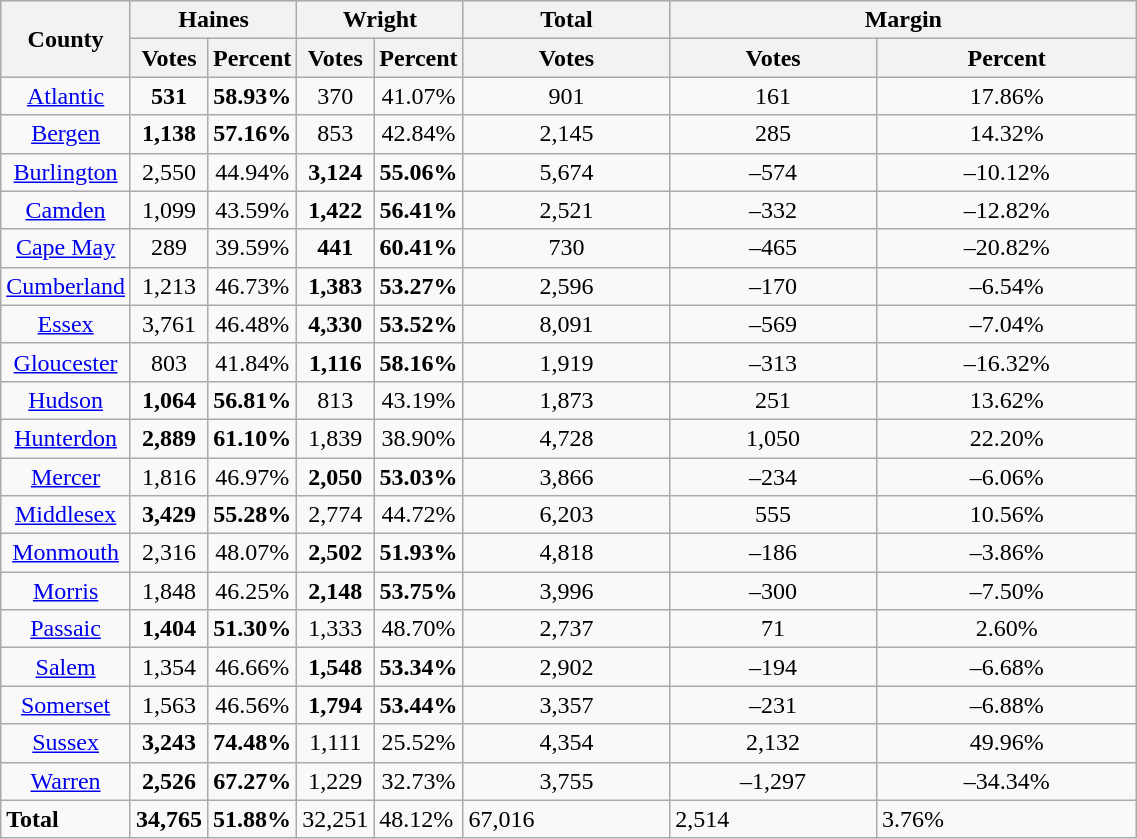<table style="width:60%;" class="wikitable sortable">
<tr style="background:lightgrey;">
<th style="width:3%;" rowspan=2>County</th>
<th style="width:2%;" colspan="2">Haines</th>
<th style="width:2%;" colspan=2>Wright</th>
<th>Total</th>
<th colspan="2">Margin</th>
</tr>
<tr>
<th>Votes</th>
<th>Percent</th>
<th>Votes</th>
<th>Percent</th>
<th>Votes</th>
<th>Votes</th>
<th>Percent</th>
</tr>
<tr style="text-align:center;"|>
<td><a href='#'>Atlantic</a></td>
<td><strong>531</strong></td>
<td><strong>58.93%</strong></td>
<td>370</td>
<td>41.07%</td>
<td>901</td>
<td>161</td>
<td>17.86%</td>
</tr>
<tr style="text-align:center;"|>
<td><a href='#'>Bergen</a></td>
<td><strong>1,138</strong></td>
<td><strong>57.16%</strong></td>
<td>853</td>
<td>42.84%</td>
<td>2,145</td>
<td>285</td>
<td>14.32%</td>
</tr>
<tr style="text-align:center;"|>
<td><a href='#'>Burlington</a></td>
<td>2,550</td>
<td>44.94%</td>
<td><strong>3,124</strong></td>
<td><strong>55.06%</strong></td>
<td>5,674</td>
<td>–574</td>
<td>–10.12%</td>
</tr>
<tr style="text-align:center;"|>
<td><a href='#'>Camden</a></td>
<td>1,099</td>
<td>43.59%</td>
<td><strong>1,422</strong></td>
<td><strong>56.41%</strong></td>
<td>2,521</td>
<td>–332</td>
<td>–12.82%</td>
</tr>
<tr style="text-align:center;"|>
<td><a href='#'>Cape May</a></td>
<td>289</td>
<td>39.59%</td>
<td><strong>441</strong></td>
<td><strong>60.41%</strong></td>
<td>730</td>
<td>–465</td>
<td>–20.82%</td>
</tr>
<tr style="text-align:center;"|>
<td><a href='#'>Cumberland</a></td>
<td>1,213</td>
<td>46.73%</td>
<td><strong>1,383</strong></td>
<td><strong>53.27%</strong></td>
<td>2,596</td>
<td>–170</td>
<td>–6.54%</td>
</tr>
<tr style="text-align:center;"|>
<td><a href='#'>Essex</a></td>
<td>3,761</td>
<td>46.48%</td>
<td><strong>4,330</strong></td>
<td><strong>53.52%</strong></td>
<td>8,091</td>
<td>–569</td>
<td>–7.04%</td>
</tr>
<tr style="text-align:center;"|>
<td><a href='#'>Gloucester</a></td>
<td>803</td>
<td>41.84%</td>
<td><strong>1,116</strong></td>
<td><strong>58.16%</strong></td>
<td>1,919</td>
<td>–313</td>
<td>–16.32%</td>
</tr>
<tr style="text-align:center;"|>
<td><a href='#'>Hudson</a></td>
<td><strong>1,064</strong></td>
<td><strong>56.81%</strong></td>
<td>813</td>
<td>43.19%</td>
<td>1,873</td>
<td>251</td>
<td>13.62%</td>
</tr>
<tr style="text-align:center;"|>
<td><a href='#'>Hunterdon</a></td>
<td><strong>2,889</strong></td>
<td><strong>61.10%</strong></td>
<td>1,839</td>
<td>38.90%</td>
<td>4,728</td>
<td>1,050</td>
<td>22.20%</td>
</tr>
<tr style="text-align:center;"|>
<td><a href='#'>Mercer</a></td>
<td>1,816</td>
<td>46.97%</td>
<td><strong>2,050</strong></td>
<td><strong>53.03%</strong></td>
<td>3,866</td>
<td>–234</td>
<td>–6.06%</td>
</tr>
<tr style="text-align:center;"|>
<td><a href='#'>Middlesex</a></td>
<td><strong>3,429</strong></td>
<td><strong>55.28%</strong></td>
<td>2,774</td>
<td>44.72%</td>
<td>6,203</td>
<td>555</td>
<td>10.56%</td>
</tr>
<tr style="text-align:center;"|>
<td><a href='#'>Monmouth</a></td>
<td>2,316</td>
<td>48.07%</td>
<td><strong>2,502</strong></td>
<td><strong>51.93%</strong></td>
<td>4,818</td>
<td>–186</td>
<td>–3.86%</td>
</tr>
<tr style="text-align:center;"|>
<td><a href='#'>Morris</a></td>
<td>1,848</td>
<td>46.25%</td>
<td><strong>2,148</strong></td>
<td><strong>53.75%</strong></td>
<td>3,996</td>
<td>–300</td>
<td>–7.50%</td>
</tr>
<tr style="text-align:center;"|>
<td><a href='#'>Passaic</a></td>
<td><strong>1,404</strong></td>
<td><strong>51.30%</strong></td>
<td>1,333</td>
<td>48.70%</td>
<td>2,737</td>
<td>71</td>
<td>2.60%</td>
</tr>
<tr style="text-align:center;"|>
<td><a href='#'>Salem</a></td>
<td>1,354</td>
<td>46.66%</td>
<td><strong>1,548</strong></td>
<td><strong>53.34%</strong></td>
<td>2,902</td>
<td>–194</td>
<td>–6.68%</td>
</tr>
<tr style="text-align:center;"|>
<td><a href='#'>Somerset</a></td>
<td>1,563</td>
<td>46.56%</td>
<td><strong>1,794</strong></td>
<td><strong>53.44%</strong></td>
<td>3,357</td>
<td>–231</td>
<td>–6.88%</td>
</tr>
<tr style="text-align:center;"|>
<td><a href='#'>Sussex</a></td>
<td><strong>3,243</strong></td>
<td><strong>74.48%</strong></td>
<td>1,111</td>
<td>25.52%</td>
<td>4,354</td>
<td>2,132</td>
<td>49.96%</td>
</tr>
<tr style="text-align:center;"|>
<td><a href='#'>Warren</a></td>
<td><strong>2,526</strong></td>
<td><strong>67.27%</strong></td>
<td>1,229</td>
<td>32.73%</td>
<td>3,755</td>
<td>–1,297</td>
<td>–34.34%</td>
</tr>
<tr>
<td><strong>Total</strong></td>
<td><strong>34,765</strong></td>
<td><strong>51.88%</strong></td>
<td>32,251</td>
<td>48.12%</td>
<td>67,016</td>
<td>2,514</td>
<td>3.76%</td>
</tr>
</table>
